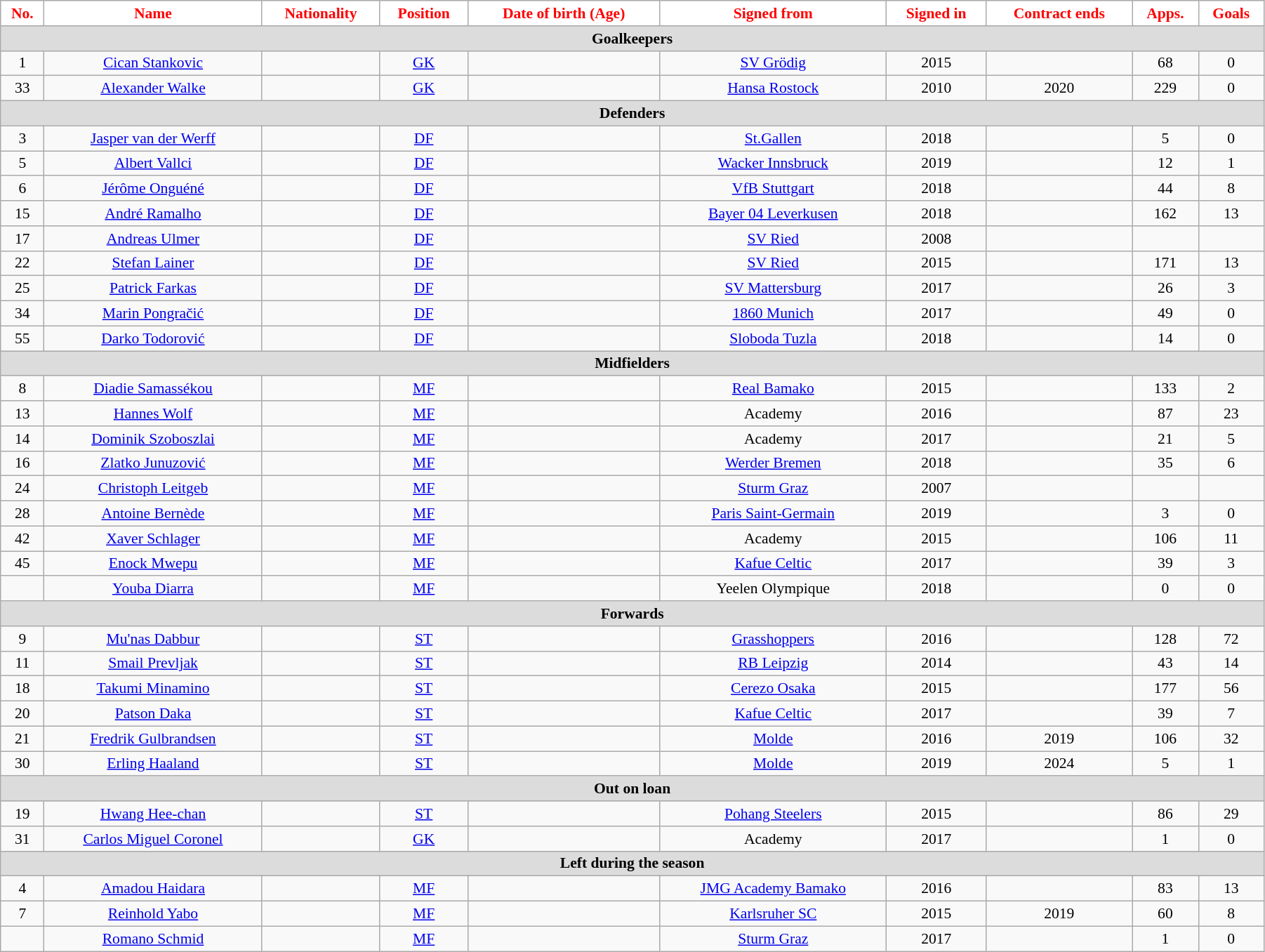<table class="wikitable"  style="text-align:center; font-size:90%; width:95%;">
<tr>
<th style="background:#FFFFFF; color:#FF0000; text-align:center;">No.</th>
<th style="background:#FFFFFF; color:#FF0000; text-align:center;">Name</th>
<th style="background:#FFFFFF; color:#FF0000; text-align:center;">Nationality</th>
<th style="background:#FFFFFF; color:#FF0000; text-align:center;">Position</th>
<th style="background:#FFFFFF; color:#FF0000; text-align:center;">Date of birth (Age)</th>
<th style="background:#FFFFFF; color:#FF0000; text-align:center;">Signed from</th>
<th style="background:#FFFFFF; color:#FF0000; text-align:center;">Signed in</th>
<th style="background:#FFFFFF; color:#FF0000; text-align:center;">Contract ends</th>
<th style="background:#FFFFFF; color:#FF0000; text-align:center;">Apps.</th>
<th style="background:#FFFFFF; color:#FF0000; text-align:center;">Goals</th>
</tr>
<tr>
<th colspan="11"  style="background:#dcdcdc; text-align:center;">Goalkeepers</th>
</tr>
<tr>
<td>1</td>
<td><a href='#'>Cican Stankovic</a></td>
<td></td>
<td><a href='#'>GK</a></td>
<td></td>
<td><a href='#'>SV Grödig</a></td>
<td>2015</td>
<td></td>
<td>68</td>
<td>0</td>
</tr>
<tr>
<td>33</td>
<td><a href='#'>Alexander Walke</a></td>
<td></td>
<td><a href='#'>GK</a></td>
<td></td>
<td><a href='#'>Hansa Rostock</a></td>
<td>2010</td>
<td>2020</td>
<td>229</td>
<td>0</td>
</tr>
<tr>
<th colspan="11"  style="background:#dcdcdc; text-align:center;">Defenders</th>
</tr>
<tr>
<td>3</td>
<td><a href='#'>Jasper van der Werff</a></td>
<td></td>
<td><a href='#'>DF</a></td>
<td></td>
<td><a href='#'>St.Gallen</a></td>
<td>2018</td>
<td></td>
<td>5</td>
<td>0</td>
</tr>
<tr>
<td>5</td>
<td><a href='#'>Albert Vallci</a></td>
<td></td>
<td><a href='#'>DF</a></td>
<td></td>
<td><a href='#'>Wacker Innsbruck</a></td>
<td>2019</td>
<td></td>
<td>12</td>
<td>1</td>
</tr>
<tr>
<td>6</td>
<td><a href='#'>Jérôme Onguéné</a></td>
<td></td>
<td><a href='#'>DF</a></td>
<td></td>
<td><a href='#'>VfB Stuttgart</a></td>
<td>2018</td>
<td></td>
<td>44</td>
<td>8</td>
</tr>
<tr>
<td>15</td>
<td><a href='#'>André Ramalho</a></td>
<td></td>
<td><a href='#'>DF</a></td>
<td></td>
<td><a href='#'>Bayer 04 Leverkusen</a></td>
<td>2018</td>
<td></td>
<td>162</td>
<td>13</td>
</tr>
<tr>
<td>17</td>
<td><a href='#'>Andreas Ulmer</a></td>
<td></td>
<td><a href='#'>DF</a></td>
<td></td>
<td><a href='#'>SV Ried</a></td>
<td>2008</td>
<td></td>
<td></td>
<td></td>
</tr>
<tr>
<td>22</td>
<td><a href='#'>Stefan Lainer</a></td>
<td></td>
<td><a href='#'>DF</a></td>
<td></td>
<td><a href='#'>SV Ried</a></td>
<td>2015</td>
<td></td>
<td>171</td>
<td>13</td>
</tr>
<tr>
<td>25</td>
<td><a href='#'>Patrick Farkas</a></td>
<td></td>
<td><a href='#'>DF</a></td>
<td></td>
<td><a href='#'>SV Mattersburg</a></td>
<td>2017</td>
<td></td>
<td>26</td>
<td>3</td>
</tr>
<tr>
<td>34</td>
<td><a href='#'>Marin Pongračić</a></td>
<td></td>
<td><a href='#'>DF</a></td>
<td></td>
<td><a href='#'>1860 Munich</a></td>
<td>2017</td>
<td></td>
<td>49</td>
<td>0</td>
</tr>
<tr>
<td>55</td>
<td><a href='#'>Darko Todorović</a></td>
<td></td>
<td><a href='#'>DF</a></td>
<td></td>
<td><a href='#'>Sloboda Tuzla</a></td>
<td>2018</td>
<td></td>
<td>14</td>
<td>0</td>
</tr>
<tr>
<th colspan="11"  style="background:#dcdcdc; text-align:center;">Midfielders</th>
</tr>
<tr>
<td>8</td>
<td><a href='#'>Diadie Samassékou</a></td>
<td></td>
<td><a href='#'>MF</a></td>
<td></td>
<td><a href='#'>Real Bamako</a></td>
<td>2015</td>
<td></td>
<td>133</td>
<td>2</td>
</tr>
<tr>
<td>13</td>
<td><a href='#'>Hannes Wolf</a></td>
<td></td>
<td><a href='#'>MF</a></td>
<td></td>
<td>Academy</td>
<td>2016</td>
<td></td>
<td>87</td>
<td>23</td>
</tr>
<tr>
<td>14</td>
<td><a href='#'>Dominik Szoboszlai</a></td>
<td></td>
<td><a href='#'>MF</a></td>
<td></td>
<td>Academy</td>
<td>2017</td>
<td></td>
<td>21</td>
<td>5</td>
</tr>
<tr>
<td>16</td>
<td><a href='#'>Zlatko Junuzović</a></td>
<td></td>
<td><a href='#'>MF</a></td>
<td></td>
<td><a href='#'>Werder Bremen</a></td>
<td>2018</td>
<td></td>
<td>35</td>
<td>6</td>
</tr>
<tr>
<td>24</td>
<td><a href='#'>Christoph Leitgeb</a></td>
<td></td>
<td><a href='#'>MF</a></td>
<td></td>
<td><a href='#'>Sturm Graz</a></td>
<td>2007</td>
<td></td>
<td></td>
<td></td>
</tr>
<tr>
<td>28</td>
<td><a href='#'>Antoine Bernède</a></td>
<td></td>
<td><a href='#'>MF</a></td>
<td></td>
<td><a href='#'>Paris Saint-Germain</a></td>
<td>2019</td>
<td></td>
<td>3</td>
<td>0</td>
</tr>
<tr>
<td>42</td>
<td><a href='#'>Xaver Schlager</a></td>
<td></td>
<td><a href='#'>MF</a></td>
<td></td>
<td>Academy</td>
<td>2015</td>
<td></td>
<td>106</td>
<td>11</td>
</tr>
<tr>
<td>45</td>
<td><a href='#'>Enock Mwepu</a></td>
<td></td>
<td><a href='#'>MF</a></td>
<td></td>
<td><a href='#'>Kafue Celtic</a></td>
<td>2017</td>
<td></td>
<td>39</td>
<td>3</td>
</tr>
<tr>
<td></td>
<td><a href='#'>Youba Diarra</a></td>
<td></td>
<td><a href='#'>MF</a></td>
<td></td>
<td>Yeelen Olympique</td>
<td>2018</td>
<td></td>
<td>0</td>
<td>0</td>
</tr>
<tr>
<th colspan="11"  style="background:#dcdcdc; text-align:center;">Forwards</th>
</tr>
<tr>
<td>9</td>
<td><a href='#'>Mu'nas Dabbur</a></td>
<td></td>
<td><a href='#'>ST</a></td>
<td></td>
<td><a href='#'>Grasshoppers</a></td>
<td>2016</td>
<td></td>
<td>128</td>
<td>72</td>
</tr>
<tr>
<td>11</td>
<td><a href='#'>Smail Prevljak</a></td>
<td></td>
<td><a href='#'>ST</a></td>
<td></td>
<td><a href='#'>RB Leipzig</a></td>
<td>2014</td>
<td></td>
<td>43</td>
<td>14</td>
</tr>
<tr>
<td>18</td>
<td><a href='#'>Takumi Minamino</a></td>
<td></td>
<td><a href='#'>ST</a></td>
<td></td>
<td><a href='#'>Cerezo Osaka</a></td>
<td>2015</td>
<td></td>
<td>177</td>
<td>56</td>
</tr>
<tr>
<td>20</td>
<td><a href='#'>Patson Daka</a></td>
<td></td>
<td><a href='#'>ST</a></td>
<td></td>
<td><a href='#'>Kafue Celtic</a></td>
<td>2017</td>
<td></td>
<td>39</td>
<td>7</td>
</tr>
<tr>
<td>21</td>
<td><a href='#'>Fredrik Gulbrandsen</a></td>
<td></td>
<td><a href='#'>ST</a></td>
<td></td>
<td><a href='#'>Molde</a></td>
<td>2016</td>
<td>2019</td>
<td>106</td>
<td>32</td>
</tr>
<tr>
<td>30</td>
<td><a href='#'>Erling Haaland</a></td>
<td></td>
<td><a href='#'>ST</a></td>
<td></td>
<td><a href='#'>Molde</a></td>
<td>2019</td>
<td>2024</td>
<td>5</td>
<td>1</td>
</tr>
<tr>
<th colspan="11"  style="background:#dcdcdc; text-align:center;">Out on loan</th>
</tr>
<tr>
<td>19</td>
<td><a href='#'>Hwang Hee-chan</a></td>
<td></td>
<td><a href='#'>ST</a></td>
<td></td>
<td><a href='#'>Pohang Steelers</a></td>
<td>2015</td>
<td></td>
<td>86</td>
<td>29</td>
</tr>
<tr>
<td>31</td>
<td><a href='#'>Carlos Miguel Coronel</a></td>
<td></td>
<td><a href='#'>GK</a></td>
<td></td>
<td>Academy</td>
<td>2017</td>
<td></td>
<td>1</td>
<td>0</td>
</tr>
<tr>
<th colspan="11"  style="background:#dcdcdc; text-align:center;">Left during the season</th>
</tr>
<tr>
<td>4</td>
<td><a href='#'>Amadou Haidara</a></td>
<td></td>
<td><a href='#'>MF</a></td>
<td></td>
<td><a href='#'>JMG Academy Bamako</a></td>
<td>2016</td>
<td></td>
<td>83</td>
<td>13</td>
</tr>
<tr>
<td>7</td>
<td><a href='#'>Reinhold Yabo</a></td>
<td></td>
<td><a href='#'>MF</a></td>
<td></td>
<td><a href='#'>Karlsruher SC</a></td>
<td>2015</td>
<td>2019</td>
<td>60</td>
<td>8</td>
</tr>
<tr>
<td></td>
<td><a href='#'>Romano Schmid</a></td>
<td></td>
<td><a href='#'>MF</a></td>
<td></td>
<td><a href='#'>Sturm Graz</a></td>
<td>2017</td>
<td></td>
<td>1</td>
<td>0</td>
</tr>
</table>
